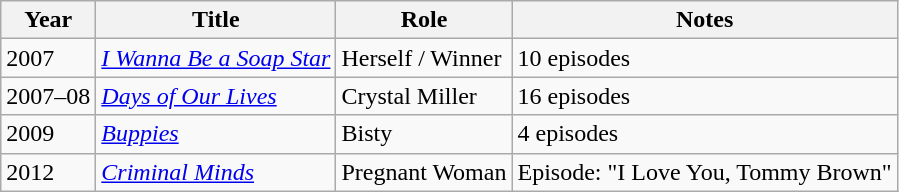<table class="wikitable">
<tr>
<th>Year</th>
<th>Title</th>
<th>Role</th>
<th>Notes</th>
</tr>
<tr>
<td>2007</td>
<td><em><a href='#'>I Wanna Be a Soap Star</a></em></td>
<td>Herself / Winner</td>
<td>10 episodes</td>
</tr>
<tr>
<td>2007–08</td>
<td><em><a href='#'>Days of Our Lives</a></em></td>
<td>Crystal Miller</td>
<td>16 episodes</td>
</tr>
<tr>
<td>2009</td>
<td><em><a href='#'>Buppies</a></em></td>
<td>Bisty</td>
<td>4 episodes</td>
</tr>
<tr>
<td>2012</td>
<td><em><a href='#'>Criminal Minds</a></em></td>
<td>Pregnant Woman</td>
<td>Episode: "I Love You, Tommy Brown"</td>
</tr>
</table>
